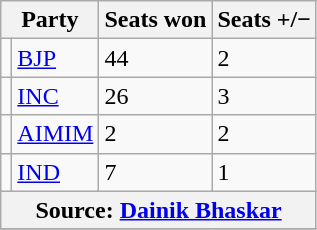<table class="sortable wikitable">
<tr>
<th colspan="2">Party</th>
<th>Seats won</th>
<th><strong>Seats +/−</strong></th>
</tr>
<tr>
<td></td>
<td><a href='#'>BJP</a></td>
<td>44</td>
<td> 2</td>
</tr>
<tr>
<td></td>
<td><a href='#'>INC</a></td>
<td>26</td>
<td> 3</td>
</tr>
<tr>
<td></td>
<td><a href='#'>AIMIM</a></td>
<td>2</td>
<td> 2</td>
</tr>
<tr>
<td></td>
<td><a href='#'>IND</a></td>
<td>7</td>
<td> 1</td>
</tr>
<tr>
<th colspan="4">Source: <a href='#'>Dainik Bhaskar</a></th>
</tr>
<tr>
</tr>
</table>
